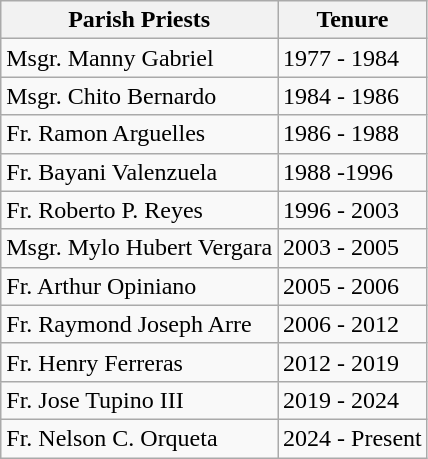<table class="wikitable">
<tr>
<th>Parish Priests</th>
<th>Tenure</th>
</tr>
<tr>
<td>Msgr. Manny Gabriel</td>
<td>1977 - 1984</td>
</tr>
<tr>
<td>Msgr. Chito Bernardo</td>
<td>1984 - 1986</td>
</tr>
<tr>
<td>Fr. Ramon Arguelles</td>
<td>1986 - 1988</td>
</tr>
<tr>
<td>Fr. Bayani Valenzuela</td>
<td>1988 -1996</td>
</tr>
<tr>
<td>Fr. Roberto P. Reyes</td>
<td>1996 - 2003</td>
</tr>
<tr>
<td>Msgr. Mylo Hubert Vergara</td>
<td>2003 - 2005</td>
</tr>
<tr>
<td>Fr. Arthur Opiniano</td>
<td>2005 - 2006</td>
</tr>
<tr>
<td>Fr. Raymond Joseph Arre</td>
<td>2006 - 2012</td>
</tr>
<tr>
<td>Fr. Henry Ferreras</td>
<td>2012 - 2019</td>
</tr>
<tr>
<td>Fr. Jose Tupino III</td>
<td>2019 - 2024</td>
</tr>
<tr>
<td>Fr. Nelson C. Orqueta</td>
<td>2024 - Present</td>
</tr>
</table>
